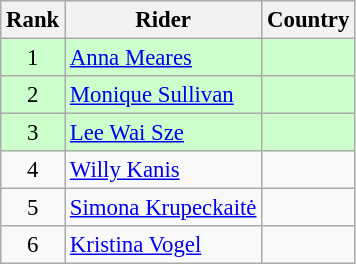<table class="wikitable sortable" style="font-size:95%" style="width:25em;">
<tr>
<th>Rank</th>
<th>Rider</th>
<th>Country</th>
</tr>
<tr bgcolor=ccffcc>
<td align=center>1</td>
<td><a href='#'>Anna Meares</a></td>
<td></td>
</tr>
<tr bgcolor=ccffcc>
<td align=center>2</td>
<td><a href='#'>Monique Sullivan</a></td>
<td></td>
</tr>
<tr bgcolor=ccffcc>
<td align=center>3</td>
<td><a href='#'>Lee Wai Sze</a></td>
<td></td>
</tr>
<tr>
<td align=center>4</td>
<td><a href='#'>Willy Kanis</a></td>
<td></td>
</tr>
<tr>
<td align=center>5</td>
<td><a href='#'>Simona Krupeckaitė</a></td>
<td></td>
</tr>
<tr>
<td align=center>6</td>
<td><a href='#'>Kristina Vogel</a></td>
<td></td>
</tr>
</table>
